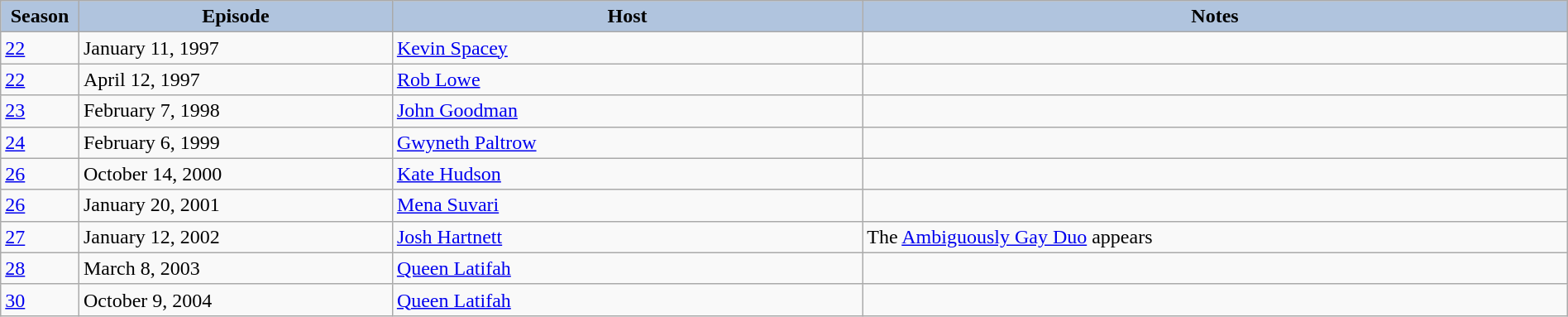<table class="wikitable" style="width:100%;">
<tr>
<th style="background:#B0C4DE;" width="5%">Season</th>
<th style="background:#B0C4DE;" width="20%">Episode</th>
<th style="background:#B0C4DE;" width="30%">Host</th>
<th style="background:#B0C4DE;" width="45%">Notes</th>
</tr>
<tr>
<td><a href='#'>22</a></td>
<td>January 11, 1997</td>
<td><a href='#'>Kevin Spacey</a></td>
<td></td>
</tr>
<tr>
<td><a href='#'>22</a></td>
<td>April 12, 1997</td>
<td><a href='#'>Rob Lowe</a></td>
<td></td>
</tr>
<tr>
<td><a href='#'>23</a></td>
<td>February 7, 1998</td>
<td><a href='#'>John Goodman</a></td>
<td></td>
</tr>
<tr>
<td><a href='#'>24</a></td>
<td>February 6, 1999</td>
<td><a href='#'>Gwyneth Paltrow</a></td>
<td></td>
</tr>
<tr>
<td><a href='#'>26</a></td>
<td>October 14, 2000</td>
<td><a href='#'>Kate Hudson</a></td>
<td></td>
</tr>
<tr>
<td><a href='#'>26</a></td>
<td>January 20, 2001</td>
<td><a href='#'>Mena Suvari</a></td>
<td></td>
</tr>
<tr>
<td><a href='#'>27</a></td>
<td>January 12, 2002</td>
<td><a href='#'>Josh Hartnett</a></td>
<td>The <a href='#'>Ambiguously Gay Duo</a> appears</td>
</tr>
<tr>
<td><a href='#'>28</a></td>
<td>March 8, 2003</td>
<td><a href='#'>Queen Latifah</a></td>
<td></td>
</tr>
<tr>
<td><a href='#'>30</a></td>
<td>October 9, 2004</td>
<td><a href='#'>Queen Latifah</a></td>
<td></td>
</tr>
</table>
